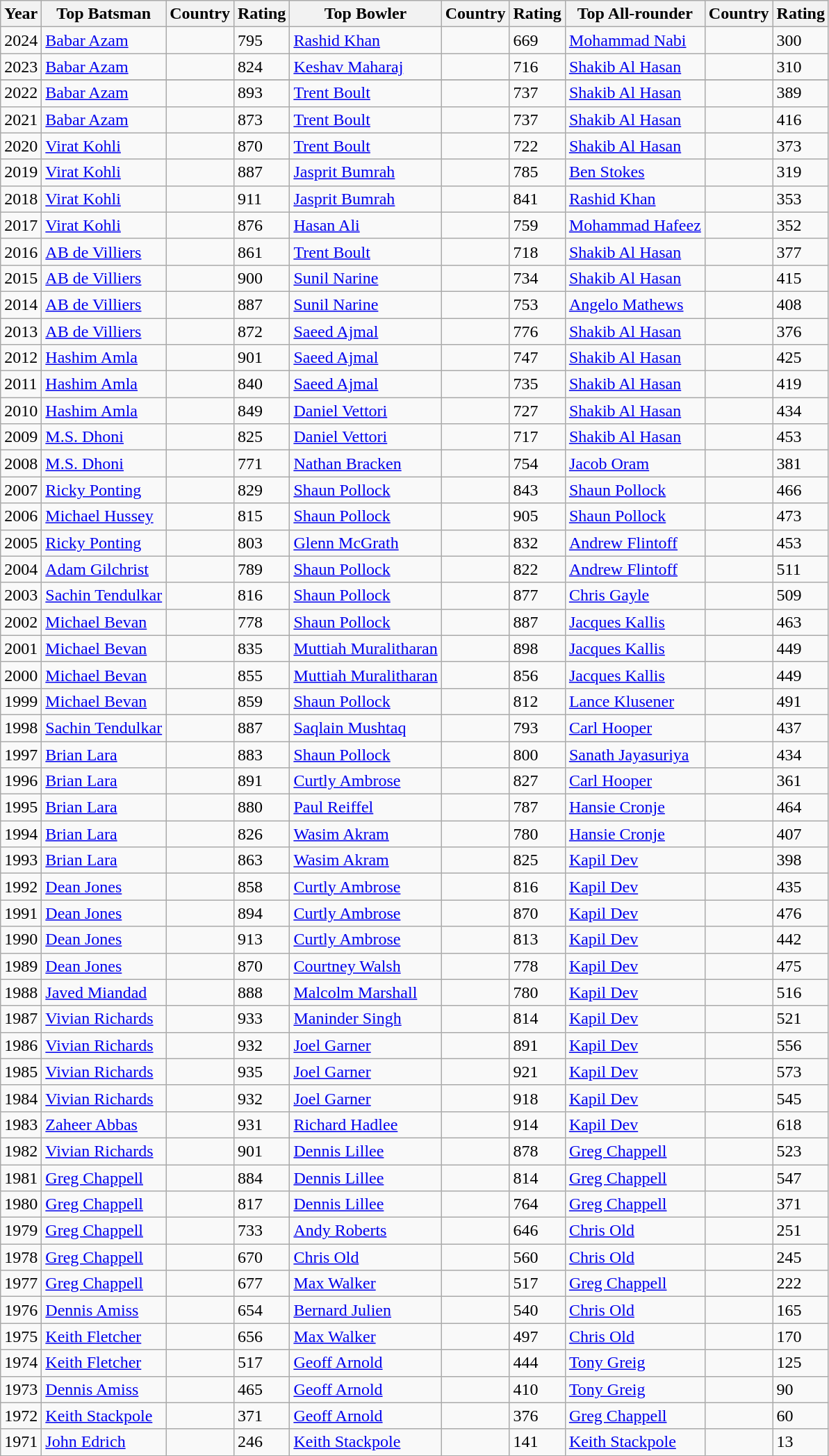<table class=wikitable>
<tr>
<th>Year</th>
<th>Top Batsman</th>
<th>Country</th>
<th>Rating</th>
<th>Top Bowler</th>
<th>Country</th>
<th>Rating</th>
<th>Top All-rounder</th>
<th>Country</th>
<th>Rating</th>
</tr>
<tr>
<td>2024</td>
<td><a href='#'>Babar Azam</a></td>
<td></td>
<td>795</td>
<td><a href='#'>Rashid Khan</a></td>
<td></td>
<td>669</td>
<td><a href='#'>Mohammad Nabi</a></td>
<td></td>
<td>300</td>
</tr>
<tr>
<td>2023</td>
<td><a href='#'>Babar Azam</a></td>
<td></td>
<td>824</td>
<td><a href='#'>Keshav Maharaj</a></td>
<td></td>
<td>716</td>
<td><a href='#'>Shakib Al Hasan</a></td>
<td></td>
<td>310</td>
</tr>
<tr>
</tr>
<tr>
<td>2022</td>
<td><a href='#'>Babar Azam</a></td>
<td></td>
<td>893</td>
<td><a href='#'>Trent Boult</a></td>
<td></td>
<td>737</td>
<td><a href='#'>Shakib Al Hasan</a></td>
<td></td>
<td>389</td>
</tr>
<tr>
<td>2021</td>
<td><a href='#'>Babar Azam</a></td>
<td></td>
<td>873</td>
<td><a href='#'>Trent Boult</a></td>
<td></td>
<td>737</td>
<td><a href='#'>Shakib Al Hasan</a></td>
<td></td>
<td>416</td>
</tr>
<tr>
<td>2020</td>
<td><a href='#'>Virat Kohli</a></td>
<td></td>
<td>870</td>
<td><a href='#'>Trent Boult</a></td>
<td></td>
<td>722</td>
<td><a href='#'>Shakib Al Hasan</a></td>
<td></td>
<td>373</td>
</tr>
<tr>
<td>2019</td>
<td><a href='#'>Virat Kohli</a></td>
<td></td>
<td>887</td>
<td><a href='#'>Jasprit Bumrah</a></td>
<td></td>
<td>785</td>
<td><a href='#'>Ben Stokes</a></td>
<td></td>
<td>319</td>
</tr>
<tr>
<td>2018</td>
<td><a href='#'>Virat Kohli</a></td>
<td></td>
<td>911</td>
<td><a href='#'>Jasprit Bumrah</a></td>
<td></td>
<td>841</td>
<td><a href='#'>Rashid Khan</a></td>
<td></td>
<td>353</td>
</tr>
<tr>
<td>2017</td>
<td><a href='#'>Virat Kohli</a></td>
<td></td>
<td>876</td>
<td><a href='#'>Hasan Ali</a></td>
<td></td>
<td>759</td>
<td><a href='#'>Mohammad Hafeez</a></td>
<td></td>
<td>352</td>
</tr>
<tr>
<td>2016</td>
<td><a href='#'>AB de Villiers</a></td>
<td></td>
<td>861</td>
<td><a href='#'>Trent Boult</a></td>
<td></td>
<td>718</td>
<td><a href='#'>Shakib Al Hasan</a></td>
<td></td>
<td>377</td>
</tr>
<tr>
<td>2015</td>
<td><a href='#'>AB de Villiers</a></td>
<td></td>
<td>900</td>
<td><a href='#'>Sunil Narine</a></td>
<td></td>
<td>734</td>
<td><a href='#'>Shakib Al Hasan</a></td>
<td></td>
<td>415</td>
</tr>
<tr>
<td>2014</td>
<td><a href='#'>AB de Villiers</a></td>
<td></td>
<td>887</td>
<td><a href='#'>Sunil Narine</a></td>
<td></td>
<td>753</td>
<td><a href='#'>Angelo Mathews</a></td>
<td></td>
<td>408</td>
</tr>
<tr>
<td>2013</td>
<td><a href='#'>AB de Villiers</a></td>
<td></td>
<td>872</td>
<td><a href='#'>Saeed Ajmal</a></td>
<td></td>
<td>776</td>
<td><a href='#'>Shakib Al Hasan</a></td>
<td></td>
<td>376</td>
</tr>
<tr>
<td>2012</td>
<td><a href='#'>Hashim Amla</a></td>
<td></td>
<td>901</td>
<td><a href='#'>Saeed Ajmal</a></td>
<td></td>
<td>747</td>
<td><a href='#'>Shakib Al Hasan</a></td>
<td></td>
<td>425</td>
</tr>
<tr>
<td>2011</td>
<td><a href='#'>Hashim Amla</a></td>
<td></td>
<td>840</td>
<td><a href='#'>Saeed Ajmal</a></td>
<td></td>
<td>735</td>
<td><a href='#'>Shakib Al Hasan</a></td>
<td></td>
<td>419</td>
</tr>
<tr>
<td>2010</td>
<td><a href='#'>Hashim Amla</a></td>
<td></td>
<td>849</td>
<td><a href='#'>Daniel Vettori</a></td>
<td></td>
<td>727</td>
<td><a href='#'>Shakib Al Hasan</a></td>
<td></td>
<td>434</td>
</tr>
<tr>
<td>2009</td>
<td><a href='#'>M.S. Dhoni</a></td>
<td></td>
<td>825</td>
<td><a href='#'>Daniel Vettori</a></td>
<td></td>
<td>717</td>
<td><a href='#'>Shakib Al Hasan</a></td>
<td></td>
<td>453</td>
</tr>
<tr>
<td>2008</td>
<td><a href='#'>M.S. Dhoni</a></td>
<td></td>
<td>771</td>
<td><a href='#'>Nathan Bracken</a></td>
<td></td>
<td>754</td>
<td><a href='#'>Jacob Oram</a></td>
<td></td>
<td>381</td>
</tr>
<tr>
<td>2007</td>
<td><a href='#'>Ricky Ponting</a></td>
<td></td>
<td>829</td>
<td><a href='#'>Shaun Pollock</a></td>
<td></td>
<td>843</td>
<td><a href='#'>Shaun Pollock</a></td>
<td></td>
<td>466</td>
</tr>
<tr>
<td>2006</td>
<td><a href='#'>Michael Hussey</a></td>
<td></td>
<td>815</td>
<td><a href='#'>Shaun Pollock</a></td>
<td></td>
<td>905</td>
<td><a href='#'>Shaun Pollock</a></td>
<td></td>
<td>473</td>
</tr>
<tr>
<td>2005</td>
<td><a href='#'>Ricky Ponting</a></td>
<td></td>
<td>803</td>
<td><a href='#'>Glenn McGrath</a></td>
<td></td>
<td>832</td>
<td><a href='#'>Andrew Flintoff</a></td>
<td></td>
<td>453</td>
</tr>
<tr>
<td>2004</td>
<td><a href='#'>Adam Gilchrist</a></td>
<td></td>
<td>789</td>
<td><a href='#'>Shaun Pollock</a></td>
<td></td>
<td>822</td>
<td><a href='#'>Andrew Flintoff</a></td>
<td></td>
<td>511</td>
</tr>
<tr>
<td>2003</td>
<td><a href='#'>Sachin Tendulkar</a></td>
<td></td>
<td>816</td>
<td><a href='#'>Shaun Pollock</a></td>
<td></td>
<td>877</td>
<td><a href='#'>Chris Gayle</a></td>
<td></td>
<td>509</td>
</tr>
<tr>
<td>2002</td>
<td><a href='#'>Michael Bevan</a></td>
<td></td>
<td>778</td>
<td><a href='#'>Shaun Pollock</a></td>
<td></td>
<td>887</td>
<td><a href='#'>Jacques Kallis</a></td>
<td></td>
<td>463</td>
</tr>
<tr>
<td>2001</td>
<td><a href='#'>Michael Bevan</a></td>
<td></td>
<td>835</td>
<td><a href='#'>Muttiah Muralitharan</a></td>
<td></td>
<td>898</td>
<td><a href='#'>Jacques Kallis</a></td>
<td></td>
<td>449</td>
</tr>
<tr>
<td>2000</td>
<td><a href='#'>Michael Bevan</a></td>
<td></td>
<td>855</td>
<td><a href='#'>Muttiah Muralitharan</a></td>
<td></td>
<td>856</td>
<td><a href='#'>Jacques Kallis</a></td>
<td></td>
<td>449</td>
</tr>
<tr>
<td>1999</td>
<td><a href='#'>Michael Bevan</a></td>
<td></td>
<td>859</td>
<td><a href='#'>Shaun Pollock</a></td>
<td></td>
<td>812</td>
<td><a href='#'>Lance Klusener</a></td>
<td></td>
<td>491</td>
</tr>
<tr>
<td>1998</td>
<td><a href='#'>Sachin Tendulkar</a></td>
<td></td>
<td>887</td>
<td><a href='#'>Saqlain Mushtaq</a></td>
<td></td>
<td>793</td>
<td><a href='#'>Carl Hooper</a></td>
<td></td>
<td>437</td>
</tr>
<tr>
<td>1997</td>
<td><a href='#'>Brian Lara</a></td>
<td></td>
<td>883</td>
<td><a href='#'>Shaun Pollock</a></td>
<td></td>
<td>800</td>
<td><a href='#'>Sanath Jayasuriya</a></td>
<td></td>
<td>434</td>
</tr>
<tr>
<td>1996</td>
<td><a href='#'>Brian Lara</a></td>
<td></td>
<td>891</td>
<td><a href='#'>Curtly Ambrose</a></td>
<td></td>
<td>827</td>
<td><a href='#'>Carl Hooper</a></td>
<td></td>
<td>361</td>
</tr>
<tr>
<td>1995</td>
<td><a href='#'>Brian Lara</a></td>
<td></td>
<td>880</td>
<td><a href='#'>Paul Reiffel</a></td>
<td></td>
<td>787</td>
<td><a href='#'>Hansie Cronje</a></td>
<td></td>
<td>464</td>
</tr>
<tr>
<td>1994</td>
<td><a href='#'>Brian Lara</a></td>
<td></td>
<td>826</td>
<td><a href='#'>Wasim Akram</a></td>
<td></td>
<td>780</td>
<td><a href='#'>Hansie Cronje</a></td>
<td></td>
<td>407</td>
</tr>
<tr>
<td>1993</td>
<td><a href='#'>Brian Lara</a></td>
<td></td>
<td>863</td>
<td><a href='#'>Wasim Akram</a></td>
<td></td>
<td>825</td>
<td><a href='#'>Kapil Dev</a></td>
<td></td>
<td>398</td>
</tr>
<tr>
<td>1992</td>
<td><a href='#'>Dean Jones</a></td>
<td></td>
<td>858</td>
<td><a href='#'>Curtly Ambrose</a></td>
<td></td>
<td>816</td>
<td><a href='#'>Kapil Dev</a></td>
<td></td>
<td>435</td>
</tr>
<tr>
<td>1991</td>
<td><a href='#'>Dean Jones</a></td>
<td></td>
<td>894</td>
<td><a href='#'>Curtly Ambrose</a></td>
<td></td>
<td>870</td>
<td><a href='#'>Kapil Dev</a></td>
<td></td>
<td>476</td>
</tr>
<tr>
<td>1990</td>
<td><a href='#'>Dean Jones</a></td>
<td></td>
<td>913</td>
<td><a href='#'>Curtly Ambrose</a></td>
<td></td>
<td>813</td>
<td><a href='#'>Kapil Dev</a></td>
<td></td>
<td>442</td>
</tr>
<tr>
<td>1989</td>
<td><a href='#'>Dean Jones</a></td>
<td></td>
<td>870</td>
<td><a href='#'>Courtney Walsh</a></td>
<td></td>
<td>778</td>
<td><a href='#'>Kapil Dev</a></td>
<td></td>
<td>475</td>
</tr>
<tr>
<td>1988</td>
<td><a href='#'>Javed Miandad</a></td>
<td></td>
<td>888</td>
<td><a href='#'>Malcolm Marshall</a></td>
<td></td>
<td>780</td>
<td><a href='#'>Kapil Dev</a></td>
<td></td>
<td>516</td>
</tr>
<tr>
<td>1987</td>
<td><a href='#'>Vivian Richards</a></td>
<td></td>
<td>933</td>
<td><a href='#'>Maninder Singh</a></td>
<td></td>
<td>814</td>
<td><a href='#'>Kapil Dev</a></td>
<td></td>
<td>521</td>
</tr>
<tr>
<td>1986</td>
<td><a href='#'>Vivian Richards</a></td>
<td></td>
<td>932</td>
<td><a href='#'>Joel Garner</a></td>
<td></td>
<td>891</td>
<td><a href='#'>Kapil Dev</a></td>
<td></td>
<td>556</td>
</tr>
<tr>
<td>1985</td>
<td><a href='#'>Vivian Richards</a></td>
<td></td>
<td>935</td>
<td><a href='#'>Joel Garner</a></td>
<td></td>
<td>921</td>
<td><a href='#'>Kapil Dev</a></td>
<td></td>
<td>573</td>
</tr>
<tr>
<td>1984</td>
<td><a href='#'>Vivian Richards</a></td>
<td></td>
<td>932</td>
<td><a href='#'>Joel Garner</a></td>
<td></td>
<td>918</td>
<td><a href='#'>Kapil Dev</a></td>
<td></td>
<td>545</td>
</tr>
<tr>
<td>1983</td>
<td><a href='#'>Zaheer Abbas</a></td>
<td></td>
<td>931</td>
<td><a href='#'>Richard Hadlee</a></td>
<td></td>
<td>914</td>
<td><a href='#'>Kapil Dev</a></td>
<td></td>
<td>618</td>
</tr>
<tr>
<td>1982</td>
<td><a href='#'>Vivian Richards</a></td>
<td></td>
<td>901</td>
<td><a href='#'>Dennis Lillee</a></td>
<td></td>
<td>878</td>
<td><a href='#'>Greg Chappell</a></td>
<td></td>
<td>523</td>
</tr>
<tr>
<td>1981</td>
<td><a href='#'>Greg Chappell</a></td>
<td></td>
<td>884</td>
<td><a href='#'>Dennis Lillee</a></td>
<td></td>
<td>814</td>
<td><a href='#'>Greg Chappell</a></td>
<td></td>
<td>547</td>
</tr>
<tr>
<td>1980</td>
<td><a href='#'>Greg Chappell</a></td>
<td></td>
<td>817</td>
<td><a href='#'>Dennis Lillee</a></td>
<td></td>
<td>764</td>
<td><a href='#'>Greg Chappell</a></td>
<td></td>
<td>371</td>
</tr>
<tr>
<td>1979</td>
<td><a href='#'>Greg Chappell</a></td>
<td></td>
<td>733</td>
<td><a href='#'>Andy Roberts</a></td>
<td></td>
<td>646</td>
<td><a href='#'>Chris Old</a></td>
<td></td>
<td>251</td>
</tr>
<tr>
<td>1978</td>
<td><a href='#'>Greg Chappell</a></td>
<td></td>
<td>670</td>
<td><a href='#'>Chris Old</a></td>
<td></td>
<td>560</td>
<td><a href='#'>Chris Old</a></td>
<td></td>
<td>245</td>
</tr>
<tr>
<td>1977</td>
<td><a href='#'>Greg Chappell</a></td>
<td></td>
<td>677</td>
<td><a href='#'>Max Walker</a></td>
<td></td>
<td>517</td>
<td><a href='#'>Greg Chappell</a></td>
<td></td>
<td>222</td>
</tr>
<tr>
<td>1976</td>
<td><a href='#'>Dennis Amiss</a></td>
<td></td>
<td>654</td>
<td><a href='#'>Bernard Julien</a></td>
<td></td>
<td>540</td>
<td><a href='#'>Chris Old</a></td>
<td></td>
<td>165</td>
</tr>
<tr>
<td>1975</td>
<td><a href='#'>Keith Fletcher</a></td>
<td></td>
<td>656</td>
<td><a href='#'>Max Walker</a></td>
<td></td>
<td>497</td>
<td><a href='#'>Chris Old</a></td>
<td></td>
<td>170</td>
</tr>
<tr>
<td>1974</td>
<td><a href='#'>Keith Fletcher</a></td>
<td></td>
<td>517</td>
<td><a href='#'>Geoff Arnold</a></td>
<td></td>
<td>444</td>
<td><a href='#'>Tony Greig</a></td>
<td></td>
<td>125</td>
</tr>
<tr>
<td>1973</td>
<td><a href='#'>Dennis Amiss</a></td>
<td></td>
<td>465</td>
<td><a href='#'>Geoff Arnold</a></td>
<td></td>
<td>410</td>
<td><a href='#'>Tony Greig</a></td>
<td></td>
<td>90</td>
</tr>
<tr>
<td>1972</td>
<td><a href='#'>Keith Stackpole</a></td>
<td></td>
<td>371</td>
<td><a href='#'>Geoff Arnold</a></td>
<td></td>
<td>376</td>
<td><a href='#'>Greg Chappell</a></td>
<td></td>
<td>60</td>
</tr>
<tr>
<td>1971</td>
<td><a href='#'>John Edrich</a></td>
<td></td>
<td>246</td>
<td><a href='#'>Keith Stackpole</a></td>
<td></td>
<td>141</td>
<td><a href='#'>Keith Stackpole</a></td>
<td></td>
<td>13</td>
</tr>
</table>
